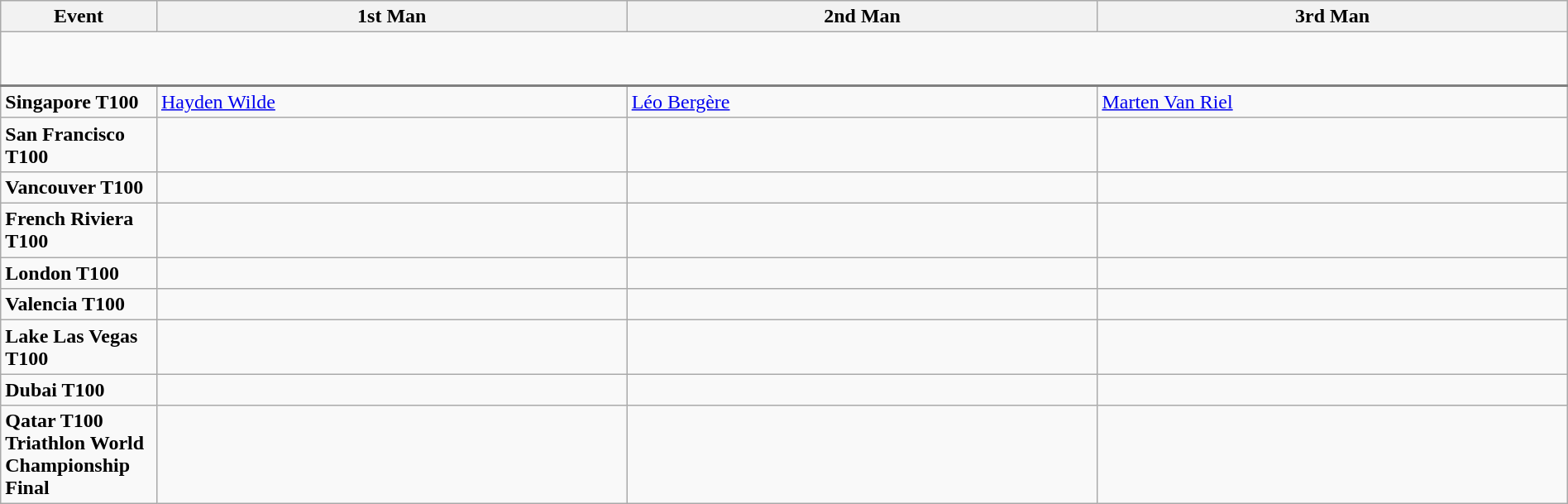<table class="wikitable sortable" style="width: 100%">
<tr>
<th width="120">Event</th>
<th width="400">1st Man</th>
<th width="400">2nd Man</th>
<th width="400">3rd Man</th>
</tr>
<tr style="height: 2.7em; border-bottom: 2px solid gray;">
</tr>
<tr>
<td><strong>Singapore T100</strong></td>
<td> <a href='#'>Hayden Wilde</a></td>
<td> <a href='#'>Léo Bergère</a></td>
<td> <a href='#'>Marten Van Riel</a></td>
</tr>
<tr>
<td><strong>San Francisco T100</strong></td>
<td></td>
<td></td>
<td></td>
</tr>
<tr>
<td><strong>Vancouver T100</strong></td>
<td></td>
<td></td>
<td></td>
</tr>
<tr>
<td><strong>French Riviera T100</strong></td>
<td></td>
<td></td>
<td></td>
</tr>
<tr>
<td><strong>London T100</strong></td>
<td></td>
<td></td>
<td></td>
</tr>
<tr>
<td><strong>Valencia T100</strong></td>
<td></td>
<td></td>
<td></td>
</tr>
<tr>
<td><strong>Lake Las Vegas T100</strong></td>
<td></td>
<td></td>
<td></td>
</tr>
<tr>
<td><strong>Dubai T100</strong></td>
<td></td>
<td></td>
<td></td>
</tr>
<tr>
<td><strong>Qatar T100 Triathlon World Championship Final</strong></td>
<td></td>
<td></td>
<td></td>
</tr>
</table>
